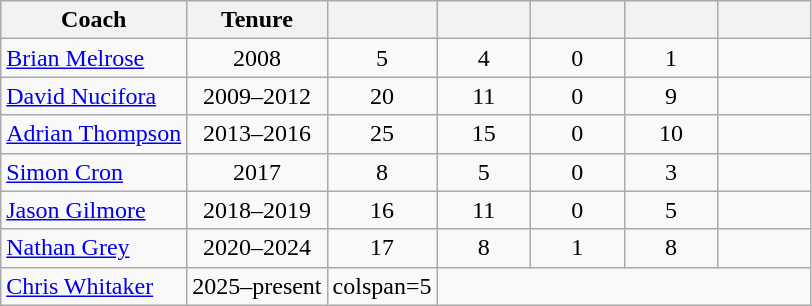<table class="wikitable" style="text-align:center">
<tr>
<th>Coach</th>
<th>Tenure</th>
<th width=55px></th>
<th width=55px></th>
<th width=55px></th>
<th width=55px></th>
<th width=55px></th>
</tr>
<tr>
<td align="left"> <a href='#'>Brian Melrose</a></td>
<td>2008</td>
<td>5</td>
<td>4</td>
<td>0</td>
<td>1</td>
<td></td>
</tr>
<tr>
<td align="left"> <a href='#'>David Nucifora</a></td>
<td>2009–2012</td>
<td>20</td>
<td>11</td>
<td>0</td>
<td>9</td>
<td></td>
</tr>
<tr>
<td align="left"> <a href='#'>Adrian Thompson</a></td>
<td>2013–2016</td>
<td>25</td>
<td>15</td>
<td>0</td>
<td>10</td>
<td></td>
</tr>
<tr>
<td align="left"> <a href='#'>Simon Cron</a></td>
<td>2017</td>
<td>8</td>
<td>5</td>
<td>0</td>
<td>3</td>
<td></td>
</tr>
<tr>
<td align="left"> <a href='#'>Jason Gilmore</a></td>
<td>2018–2019</td>
<td>16</td>
<td>11</td>
<td>0</td>
<td>5</td>
<td></td>
</tr>
<tr>
<td align="left"> <a href='#'>Nathan Grey</a></td>
<td>2020–2024</td>
<td>17</td>
<td>8</td>
<td>1</td>
<td>8</td>
<td></td>
</tr>
<tr>
<td align="left"> <a href='#'>Chris Whitaker</a></td>
<td>2025–present</td>
<td>colspan=5 </td>
</tr>
</table>
